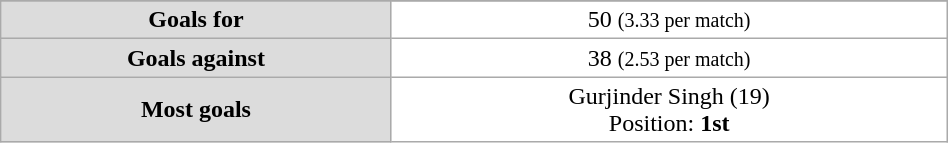<table class="wikitable" style="width:50%;text-align:center">
<tr>
</tr>
<tr>
<td style="background:gainsboro;"><strong>Goals for</strong></td>
<td style="background:white;">50 <small>(3.33 per match)</small></td>
</tr>
<tr>
<td style="background:gainsboro;"><strong>Goals against</strong></td>
<td style="background:white;">38 <small>(2.53 per match)</small></td>
</tr>
<tr>
<td style="background:gainsboro;"><strong>Most goals</strong></td>
<td style="background:white;"> Gurjinder Singh (19) <br> Position: <strong>1st</strong></td>
</tr>
</table>
